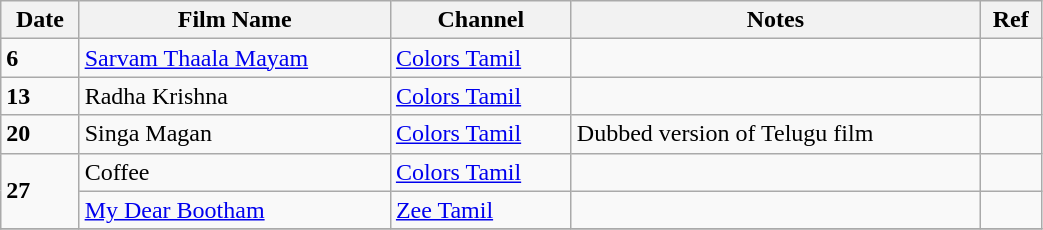<table class="wikitable" width="55%">
<tr>
<th>Date</th>
<th>Film Name</th>
<th>Channel</th>
<th>Notes</th>
<th>Ref</th>
</tr>
<tr>
<td rowspan="1"><strong>6</strong></td>
<td><a href='#'>Sarvam Thaala Mayam</a></td>
<td><a href='#'>Colors Tamil</a></td>
<td></td>
<td></td>
</tr>
<tr>
<td rowspan="1"><strong>13</strong></td>
<td>Radha Krishna</td>
<td><a href='#'>Colors Tamil</a></td>
<td></td>
<td></td>
</tr>
<tr>
<td rowspan="1"><strong>20</strong></td>
<td>Singa Magan</td>
<td><a href='#'>Colors Tamil</a></td>
<td>Dubbed version of Telugu film</td>
<td></td>
</tr>
<tr>
<td rowspan="2"><strong>27</strong></td>
<td>Coffee</td>
<td><a href='#'>Colors Tamil</a></td>
<td></td>
<td></td>
</tr>
<tr>
<td><a href='#'>My Dear Bootham</a></td>
<td><a href='#'>Zee Tamil</a></td>
<td></td>
<td></td>
</tr>
<tr>
</tr>
</table>
